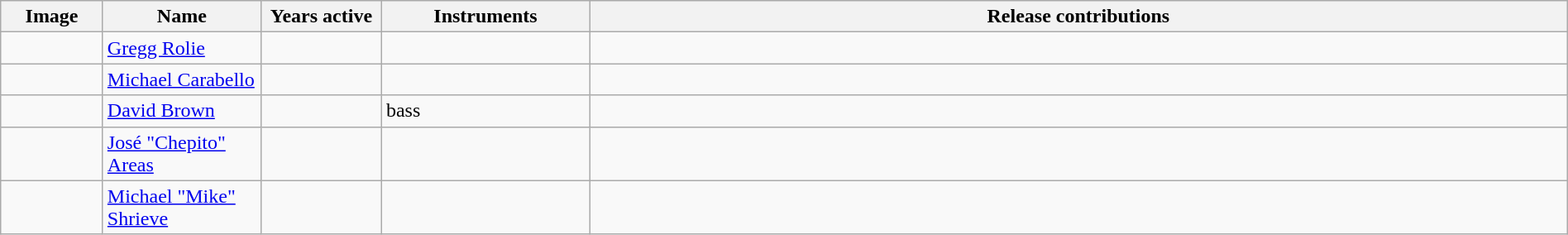<table class="wikitable" width="100%" border="1">
<tr>
<th width="75">Image</th>
<th width="120">Name</th>
<th width="90">Years active</th>
<th width="160">Instruments</th>
<th>Release contributions</th>
</tr>
<tr>
<td></td>
<td><a href='#'>Gregg Rolie</a></td>
<td></td>
<td></td>
<td></td>
</tr>
<tr>
<td></td>
<td><a href='#'>Michael Carabello</a></td>
<td></td>
<td></td>
<td></td>
</tr>
<tr>
<td></td>
<td><a href='#'>David Brown</a></td>
<td></td>
<td>bass</td>
<td></td>
</tr>
<tr>
<td></td>
<td><a href='#'>José "Chepito" Areas</a></td>
<td></td>
<td></td>
<td></td>
</tr>
<tr>
<td></td>
<td><a href='#'>Michael "Mike" Shrieve</a></td>
<td></td>
<td></td>
<td></td>
</tr>
</table>
